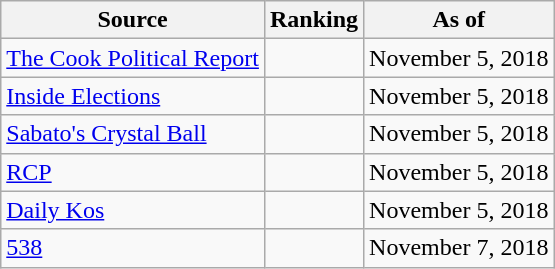<table class="wikitable" style="text-align:center">
<tr>
<th>Source</th>
<th>Ranking</th>
<th>As of</th>
</tr>
<tr>
<td align=left><a href='#'>The Cook Political Report</a></td>
<td></td>
<td>November 5, 2018</td>
</tr>
<tr>
<td align=left><a href='#'>Inside Elections</a></td>
<td></td>
<td>November 5, 2018</td>
</tr>
<tr>
<td align=left><a href='#'>Sabato's Crystal Ball</a></td>
<td></td>
<td>November 5, 2018</td>
</tr>
<tr>
<td align="left"><a href='#'>RCP</a></td>
<td></td>
<td>November 5, 2018</td>
</tr>
<tr>
<td align="left"><a href='#'>Daily Kos</a></td>
<td></td>
<td>November 5, 2018</td>
</tr>
<tr>
<td align="left"><a href='#'>538</a></td>
<td></td>
<td>November 7, 2018</td>
</tr>
</table>
